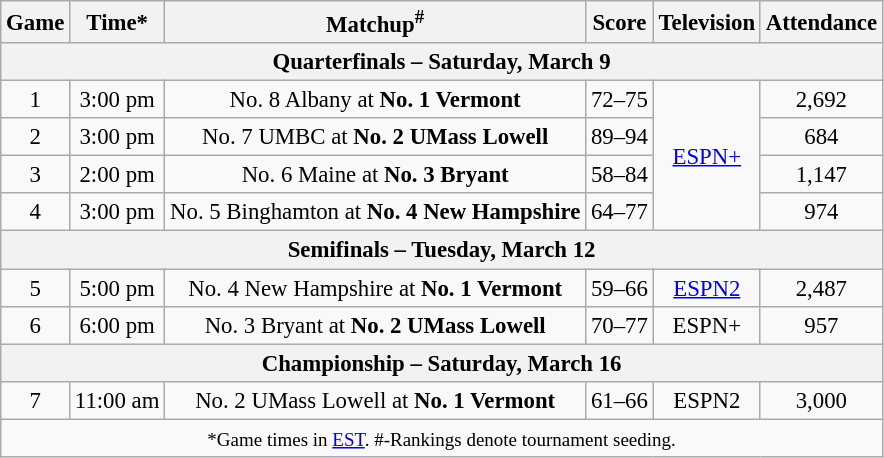<table class="wikitable" style="font-size: 95%;text-align:center">
<tr>
<th>Game</th>
<th>Time*</th>
<th>Matchup<sup>#</sup></th>
<th>Score</th>
<th>Television</th>
<th>Attendance</th>
</tr>
<tr>
<th colspan="6">Quarterfinals – Saturday, March 9</th>
</tr>
<tr>
<td>1</td>
<td>3:00 pm</td>
<td>No. 8 Albany at <strong>No. 1 Vermont</strong></td>
<td>72–75</td>
<td rowspan="4"><a href='#'>ESPN+</a></td>
<td>2,692</td>
</tr>
<tr>
<td>2</td>
<td>3:00 pm</td>
<td>No. 7 UMBC at <strong>No. 2 UMass Lowell</strong></td>
<td>89–94 </td>
<td>684</td>
</tr>
<tr>
<td>3</td>
<td>2:00 pm</td>
<td>No. 6 Maine at <strong>No. 3 Bryant</strong></td>
<td>58–84</td>
<td>1,147</td>
</tr>
<tr>
<td>4</td>
<td>3:00 pm</td>
<td>No. 5 Binghamton at <strong>No. 4 New Hampshire</strong></td>
<td>64–77</td>
<td>974</td>
</tr>
<tr>
<th colspan="6">Semifinals – Tuesday, March 12</th>
</tr>
<tr>
<td>5</td>
<td>5:00 pm</td>
<td>No. 4 New Hampshire at <strong>No. 1 Vermont</strong></td>
<td>59–66</td>
<td rowspan="1"><a href='#'>ESPN2</a></td>
<td>2,487</td>
</tr>
<tr>
<td>6</td>
<td>6:00 pm</td>
<td>No. 3 Bryant at <strong>No. 2 UMass Lowell</strong></td>
<td>70–77</td>
<td rowspan="1">ESPN+</td>
<td>957</td>
</tr>
<tr>
<th colspan="6">Championship – Saturday, March 16</th>
</tr>
<tr>
<td>7</td>
<td>11:00 am</td>
<td>No. 2 UMass Lowell at <strong>No. 1 Vermont</strong></td>
<td>61–66</td>
<td rowspan="1">ESPN2</td>
<td>3,000</td>
</tr>
<tr>
<td colspan="6"><small>*Game times in <a href='#'>EST</a>. #-Rankings denote tournament seeding.</small></td>
</tr>
</table>
